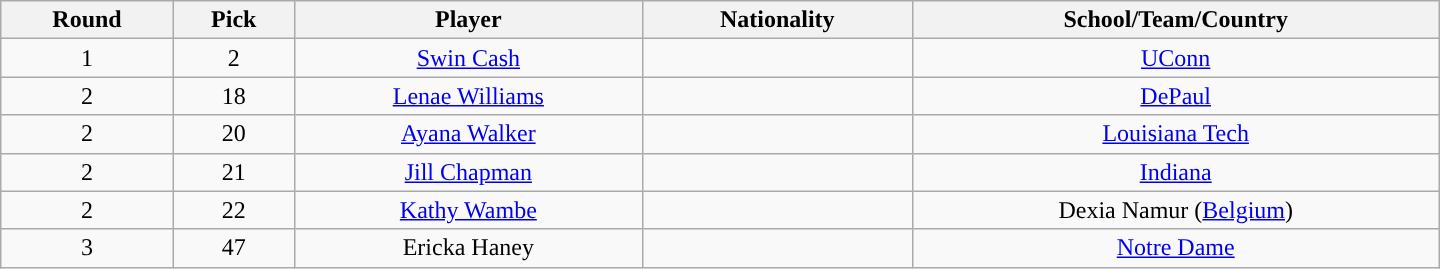<table class="wikitable" style="text-align:center; width:60em">
<tr>
<th>Round</th>
<th>Pick</th>
<th>Player</th>
<th>Nationality</th>
<th>School/Team/Country</th>
</tr>
<tr>
<td>1</td>
<td>2</td>
<td><a href='#'>Swin Cash</a></td>
<td></td>
<td><a href='#'>UConn</a></td>
</tr>
<tr>
<td>2</td>
<td>18</td>
<td><a href='#'>Lenae Williams</a></td>
<td></td>
<td><a href='#'>DePaul</a></td>
</tr>
<tr>
<td>2</td>
<td>20</td>
<td><a href='#'>Ayana Walker</a></td>
<td></td>
<td><a href='#'>Louisiana Tech</a></td>
</tr>
<tr>
<td>2</td>
<td>21</td>
<td><a href='#'>Jill Chapman</a></td>
<td></td>
<td><a href='#'>Indiana</a></td>
</tr>
<tr>
<td>2</td>
<td>22</td>
<td><a href='#'>Kathy Wambe</a></td>
<td></td>
<td>Dexia Namur (<a href='#'>Belgium</a>)</td>
</tr>
<tr>
<td>3</td>
<td>47</td>
<td>Ericka Haney</td>
<td></td>
<td><a href='#'>Notre Dame</a></td>
</tr>
</table>
